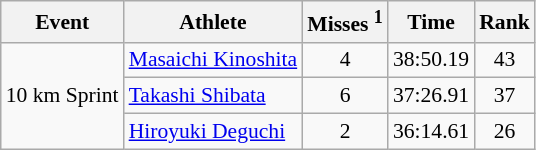<table class="wikitable" style="font-size:90%">
<tr>
<th>Event</th>
<th>Athlete</th>
<th>Misses <sup>1</sup></th>
<th>Time</th>
<th>Rank</th>
</tr>
<tr>
<td rowspan="3">10 km Sprint</td>
<td><a href='#'>Masaichi Kinoshita</a></td>
<td align="center">4</td>
<td align="center">38:50.19</td>
<td align="center">43</td>
</tr>
<tr>
<td><a href='#'>Takashi Shibata</a></td>
<td align="center">6</td>
<td align="center">37:26.91</td>
<td align="center">37</td>
</tr>
<tr>
<td><a href='#'>Hiroyuki Deguchi</a></td>
<td align="center">2</td>
<td align="center">36:14.61</td>
<td align="center">26</td>
</tr>
</table>
